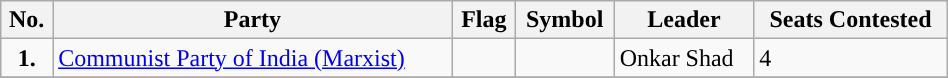<table class="wikitable"  " width="50%">
<tr>
<th>No.</th>
<th>Party</th>
<th>Flag</th>
<th>Symbol</th>
<th>Leader</th>
<th>Seats Contested</th>
</tr>
<tr>
<td ! style="text-align:center; background:"><strong>1.</strong></td>
<td><a href='#'>Communist Party of India (Marxist)</a></td>
<td></td>
<td></td>
<td>Onkar Shad</td>
<td>4</td>
</tr>
<tr>
</tr>
</table>
